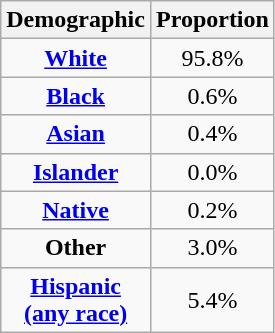<table class="wikitable floatright" style="text-align: center">
<tr>
<th>Demographic</th>
<th>Proportion</th>
</tr>
<tr>
<td><strong><a href='#'>White</a></strong></td>
<td>95.8%</td>
</tr>
<tr>
<td><strong><a href='#'>Black</a></strong></td>
<td>0.6%</td>
</tr>
<tr>
<td><strong><a href='#'>Asian</a></strong></td>
<td>0.4%</td>
</tr>
<tr>
<td><strong><a href='#'>Islander</a></strong></td>
<td>0.0%</td>
</tr>
<tr>
<td><strong><a href='#'>Native</a></strong></td>
<td>0.2%</td>
</tr>
<tr>
<td><strong>Other</strong></td>
<td>3.0%</td>
</tr>
<tr>
<td><strong><a href='#'>Hispanic<br>(any race)</a></strong></td>
<td>5.4%</td>
</tr>
</table>
